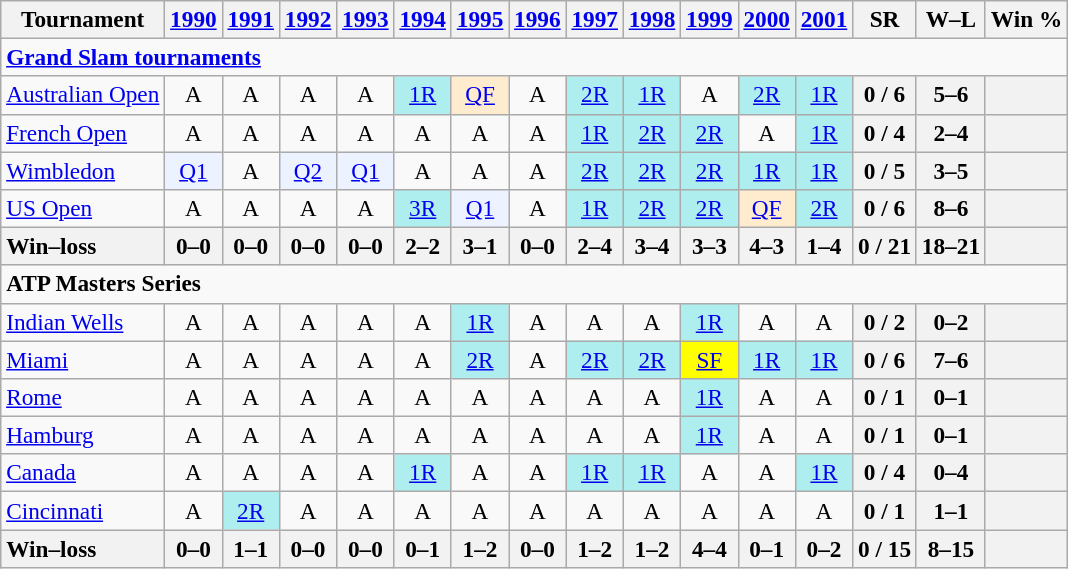<table class=wikitable style=text-align:center;font-size:97%>
<tr>
<th>Tournament</th>
<th><a href='#'>1990</a></th>
<th><a href='#'>1991</a></th>
<th><a href='#'>1992</a></th>
<th><a href='#'>1993</a></th>
<th><a href='#'>1994</a></th>
<th><a href='#'>1995</a></th>
<th><a href='#'>1996</a></th>
<th><a href='#'>1997</a></th>
<th><a href='#'>1998</a></th>
<th><a href='#'>1999</a></th>
<th><a href='#'>2000</a></th>
<th><a href='#'>2001</a></th>
<th>SR</th>
<th>W–L</th>
<th>Win %</th>
</tr>
<tr>
<td colspan=23 align=left><strong><a href='#'>Grand Slam tournaments</a></strong></td>
</tr>
<tr>
<td align=left><a href='#'>Australian Open</a></td>
<td>A</td>
<td>A</td>
<td>A</td>
<td>A</td>
<td bgcolor=afeeee><a href='#'>1R</a></td>
<td bgcolor=ffebcd><a href='#'>QF</a></td>
<td>A</td>
<td bgcolor=afeeee><a href='#'>2R</a></td>
<td bgcolor=afeeee><a href='#'>1R</a></td>
<td>A</td>
<td bgcolor=afeeee><a href='#'>2R</a></td>
<td bgcolor=afeeee><a href='#'>1R</a></td>
<th>0 / 6</th>
<th>5–6</th>
<th></th>
</tr>
<tr>
<td align=left><a href='#'>French Open</a></td>
<td>A</td>
<td>A</td>
<td>A</td>
<td>A</td>
<td>A</td>
<td>A</td>
<td>A</td>
<td bgcolor=afeeee><a href='#'>1R</a></td>
<td bgcolor=afeeee><a href='#'>2R</a></td>
<td bgcolor=afeeee><a href='#'>2R</a></td>
<td>A</td>
<td bgcolor=afeeee><a href='#'>1R</a></td>
<th>0 / 4</th>
<th>2–4</th>
<th></th>
</tr>
<tr>
<td align=left><a href='#'>Wimbledon</a></td>
<td bgcolor=ecf2ff><a href='#'>Q1</a></td>
<td>A</td>
<td bgcolor=ecf2ff><a href='#'>Q2</a></td>
<td bgcolor=ecf2ff><a href='#'>Q1</a></td>
<td>A</td>
<td>A</td>
<td>A</td>
<td bgcolor=afeeee><a href='#'>2R</a></td>
<td bgcolor=afeeee><a href='#'>2R</a></td>
<td bgcolor=afeeee><a href='#'>2R</a></td>
<td bgcolor=afeeee><a href='#'>1R</a></td>
<td bgcolor=afeeee><a href='#'>1R</a></td>
<th>0 / 5</th>
<th>3–5</th>
<th></th>
</tr>
<tr>
<td align=left><a href='#'>US Open</a></td>
<td>A</td>
<td>A</td>
<td>A</td>
<td>A</td>
<td bgcolor=afeeee><a href='#'>3R</a></td>
<td bgcolor=ecf2ff><a href='#'>Q1</a></td>
<td>A</td>
<td bgcolor=afeeee><a href='#'>1R</a></td>
<td bgcolor=afeeee><a href='#'>2R</a></td>
<td bgcolor=afeeee><a href='#'>2R</a></td>
<td bgcolor=ffebcd><a href='#'>QF</a></td>
<td bgcolor=afeeee><a href='#'>2R</a></td>
<th>0 / 6</th>
<th>8–6</th>
<th></th>
</tr>
<tr>
<th style=text-align:left>Win–loss</th>
<th>0–0</th>
<th>0–0</th>
<th>0–0</th>
<th>0–0</th>
<th>2–2</th>
<th>3–1</th>
<th>0–0</th>
<th>2–4</th>
<th>3–4</th>
<th>3–3</th>
<th>4–3</th>
<th>1–4</th>
<th>0 / 21</th>
<th>18–21</th>
<th></th>
</tr>
<tr>
<td colspan=23 align=left><strong>ATP Masters Series</strong></td>
</tr>
<tr>
<td align=left><a href='#'>Indian Wells</a></td>
<td>A</td>
<td>A</td>
<td>A</td>
<td>A</td>
<td>A</td>
<td bgcolor=afeeee><a href='#'>1R</a></td>
<td>A</td>
<td>A</td>
<td>A</td>
<td bgcolor=afeeee><a href='#'>1R</a></td>
<td>A</td>
<td>A</td>
<th>0 / 2</th>
<th>0–2</th>
<th></th>
</tr>
<tr>
<td align=left><a href='#'>Miami</a></td>
<td>A</td>
<td>A</td>
<td>A</td>
<td>A</td>
<td>A</td>
<td bgcolor=afeeee><a href='#'>2R</a></td>
<td>A</td>
<td bgcolor=afeeee><a href='#'>2R</a></td>
<td bgcolor=afeeee><a href='#'>2R</a></td>
<td bgcolor=yellow><a href='#'>SF</a></td>
<td bgcolor=afeeee><a href='#'>1R</a></td>
<td bgcolor=afeeee><a href='#'>1R</a></td>
<th>0 / 6</th>
<th>7–6</th>
<th></th>
</tr>
<tr>
<td align=left><a href='#'>Rome</a></td>
<td>A</td>
<td>A</td>
<td>A</td>
<td>A</td>
<td>A</td>
<td>A</td>
<td>A</td>
<td>A</td>
<td>A</td>
<td bgcolor=afeeee><a href='#'>1R</a></td>
<td>A</td>
<td>A</td>
<th>0 / 1</th>
<th>0–1</th>
<th></th>
</tr>
<tr>
<td align=left><a href='#'>Hamburg</a></td>
<td>A</td>
<td>A</td>
<td>A</td>
<td>A</td>
<td>A</td>
<td>A</td>
<td>A</td>
<td>A</td>
<td>A</td>
<td bgcolor=afeeee><a href='#'>1R</a></td>
<td>A</td>
<td>A</td>
<th>0 / 1</th>
<th>0–1</th>
<th></th>
</tr>
<tr>
<td align=left><a href='#'>Canada</a></td>
<td>A</td>
<td>A</td>
<td>A</td>
<td>A</td>
<td bgcolor=afeeee><a href='#'>1R</a></td>
<td>A</td>
<td>A</td>
<td bgcolor=afeeee><a href='#'>1R</a></td>
<td bgcolor=afeeee><a href='#'>1R</a></td>
<td>A</td>
<td>A</td>
<td bgcolor=afeeee><a href='#'>1R</a></td>
<th>0 / 4</th>
<th>0–4</th>
<th></th>
</tr>
<tr>
<td align=left><a href='#'>Cincinnati</a></td>
<td>A</td>
<td bgcolor=afeeee><a href='#'>2R</a></td>
<td>A</td>
<td>A</td>
<td>A</td>
<td>A</td>
<td>A</td>
<td>A</td>
<td>A</td>
<td>A</td>
<td>A</td>
<td>A</td>
<th>0 / 1</th>
<th>1–1</th>
<th></th>
</tr>
<tr>
<th style=text-align:left>Win–loss</th>
<th>0–0</th>
<th>1–1</th>
<th>0–0</th>
<th>0–0</th>
<th>0–1</th>
<th>1–2</th>
<th>0–0</th>
<th>1–2</th>
<th>1–2</th>
<th>4–4</th>
<th>0–1</th>
<th>0–2</th>
<th>0 / 15</th>
<th>8–15</th>
<th></th>
</tr>
</table>
